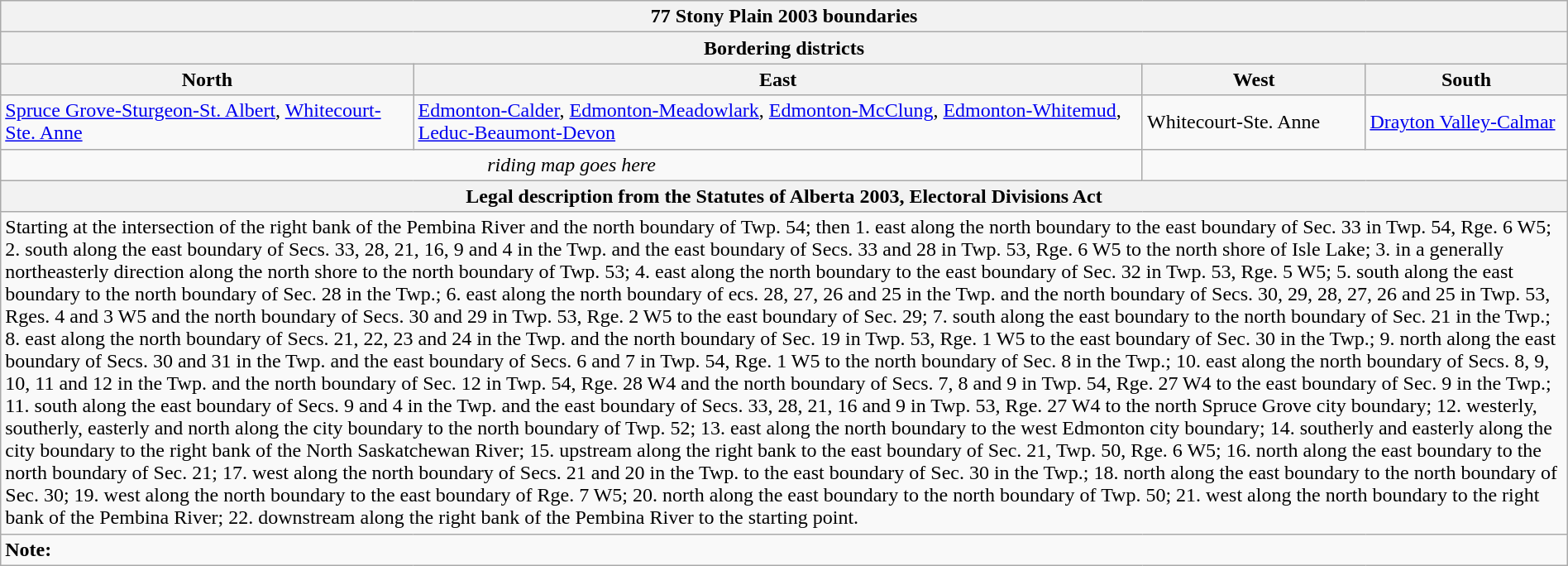<table class="wikitable collapsible collapsed" style="width:100%;">
<tr>
<th colspan=4>77 Stony Plain 2003 boundaries</th>
</tr>
<tr>
<th colspan=4>Bordering districts</th>
</tr>
<tr>
<th>North</th>
<th>East</th>
<th>West</th>
<th>South</th>
</tr>
<tr>
<td><a href='#'>Spruce Grove-Sturgeon-St. Albert</a>, <a href='#'>Whitecourt-Ste. Anne</a></td>
<td><a href='#'>Edmonton-Calder</a>, <a href='#'>Edmonton-Meadowlark</a>, <a href='#'>Edmonton-McClung</a>, <a href='#'>Edmonton-Whitemud</a>, <a href='#'>Leduc-Beaumont-Devon</a></td>
<td>Whitecourt-Ste. Anne</td>
<td><a href='#'>Drayton Valley-Calmar</a></td>
</tr>
<tr>
<td colspan=2 align=center><em>riding map goes here</em></td>
<td colspan=2 align=center></td>
</tr>
<tr>
<th colspan=4>Legal description from the Statutes of Alberta 2003, Electoral Divisions Act</th>
</tr>
<tr>
<td colspan=4>Starting at the intersection of the right bank of the Pembina River and the north boundary of Twp. 54; then 1. east along the north boundary to the east boundary of Sec. 33 in Twp. 54, Rge. 6 W5; 2. south along the east boundary of Secs. 33, 28, 21, 16, 9 and 4 in the Twp. and the east boundary of Secs. 33 and 28 in Twp. 53, Rge. 6 W5 to the north shore of Isle Lake; 3. in a generally northeasterly direction along the north shore to the north boundary of Twp. 53; 4. east along the north boundary to the east boundary of Sec. 32 in Twp. 53, Rge. 5 W5; 5. south along the east boundary to the north boundary of Sec. 28 in the Twp.; 6. east along the north boundary of ecs. 28, 27, 26 and 25 in the Twp. and the north boundary of Secs. 30, 29, 28, 27, 26 and 25 in Twp. 53, Rges. 4 and 3 W5 and the north boundary of Secs. 30 and 29 in Twp. 53, Rge. 2 W5 to the east boundary of Sec. 29; 7. south along the east boundary to the north boundary of Sec. 21 in the Twp.; 8. east along the north boundary of Secs. 21, 22, 23 and 24 in the Twp. and the north boundary of Sec. 19 in Twp. 53, Rge. 1 W5 to the east boundary of Sec. 30 in the Twp.; 9. north along the east boundary of Secs. 30 and 31 in the Twp. and the east boundary of Secs. 6 and 7 in Twp. 54, Rge. 1 W5 to the north boundary of Sec. 8 in the Twp.; 10. east along the north boundary of Secs. 8, 9, 10, 11 and 12 in the Twp. and the north boundary of Sec. 12 in Twp. 54, Rge. 28 W4 and the north boundary of Secs. 7, 8 and 9 in Twp. 54, Rge. 27 W4 to the east boundary of Sec. 9 in the Twp.; 11. south along the east boundary of Secs. 9 and 4 in the Twp. and the east boundary of Secs. 33, 28, 21, 16 and 9 in Twp. 53, Rge. 27 W4 to the north Spruce Grove city boundary; 12. westerly, southerly, easterly and north along the city boundary to the north boundary of Twp. 52; 13. east along the north boundary to the west Edmonton city boundary; 14. southerly and easterly along the city boundary to the right bank of the North Saskatchewan River; 15. upstream along the right bank to the east boundary of Sec. 21, Twp. 50, Rge. 6 W5; 16. north along the east boundary to the north boundary of Sec. 21; 17. west along the north boundary of Secs. 21 and 20 in the Twp. to the east boundary of Sec. 30 in the Twp.; 18. north along the east boundary to the north boundary of Sec. 30; 19. west along the north boundary to the east boundary of Rge. 7 W5; 20. north along the east boundary to the north boundary of Twp. 50; 21. west along the north boundary to the right bank of the Pembina River; 22. downstream along the right bank of the Pembina River to the starting point.</td>
</tr>
<tr>
<td colspan=4><strong>Note:</strong></td>
</tr>
</table>
